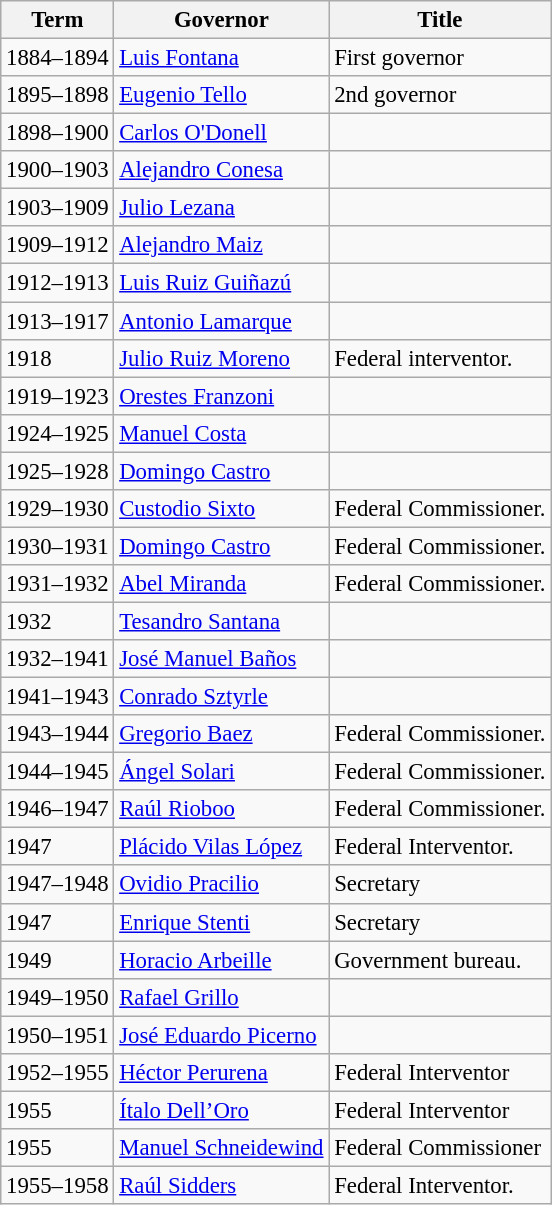<table class="wikitable" style="font-size: 95%;">
<tr>
<th>Term</th>
<th>Governor</th>
<th>Title</th>
</tr>
<tr>
<td>1884–1894</td>
<td><a href='#'>Luis Fontana</a></td>
<td>First governor</td>
</tr>
<tr>
<td>1895–1898</td>
<td><a href='#'>Eugenio Tello</a></td>
<td>2nd governor</td>
</tr>
<tr>
<td>1898–1900</td>
<td><a href='#'>Carlos O'Donell</a></td>
<td></td>
</tr>
<tr>
<td>1900–1903</td>
<td><a href='#'>Alejandro Conesa</a></td>
<td></td>
</tr>
<tr>
<td>1903–1909</td>
<td><a href='#'>Julio Lezana</a></td>
<td></td>
</tr>
<tr>
<td>1909–1912</td>
<td><a href='#'>Alejandro Maiz</a></td>
<td></td>
</tr>
<tr>
<td>1912–1913</td>
<td><a href='#'>Luis Ruiz Guiñazú</a></td>
<td></td>
</tr>
<tr>
<td>1913–1917</td>
<td><a href='#'>Antonio Lamarque</a></td>
<td></td>
</tr>
<tr>
<td>1918</td>
<td><a href='#'>Julio Ruiz Moreno</a></td>
<td>Federal interventor.</td>
</tr>
<tr>
<td>1919–1923</td>
<td><a href='#'>Orestes Franzoni</a></td>
<td></td>
</tr>
<tr>
<td>1924–1925</td>
<td><a href='#'>Manuel Costa</a></td>
<td></td>
</tr>
<tr>
<td>1925–1928</td>
<td><a href='#'>Domingo Castro</a></td>
<td></td>
</tr>
<tr>
<td>1929–1930</td>
<td><a href='#'>Custodio Sixto</a></td>
<td>Federal Commissioner.</td>
</tr>
<tr>
<td>1930–1931</td>
<td><a href='#'>Domingo Castro</a></td>
<td>Federal Commissioner.</td>
</tr>
<tr>
<td>1931–1932</td>
<td><a href='#'>Abel Miranda</a></td>
<td>Federal Commissioner.</td>
</tr>
<tr>
<td>1932</td>
<td><a href='#'>Tesandro Santana</a></td>
<td></td>
</tr>
<tr>
<td>1932–1941</td>
<td><a href='#'>José Manuel Baños</a></td>
<td></td>
</tr>
<tr>
<td>1941–1943</td>
<td><a href='#'>Conrado Sztyrle</a></td>
<td></td>
</tr>
<tr>
<td>1943–1944</td>
<td><a href='#'>Gregorio Baez</a></td>
<td>Federal Commissioner.</td>
</tr>
<tr>
<td>1944–1945</td>
<td><a href='#'>Ángel Solari</a></td>
<td>Federal Commissioner.</td>
</tr>
<tr>
<td>1946–1947</td>
<td><a href='#'>Raúl Rioboo</a></td>
<td>Federal Commissioner.</td>
</tr>
<tr>
<td>1947</td>
<td><a href='#'>Plácido Vilas López</a></td>
<td>Federal Interventor.</td>
</tr>
<tr>
<td>1947–1948</td>
<td><a href='#'>Ovidio Pracilio</a></td>
<td>Secretary</td>
</tr>
<tr>
<td>1947</td>
<td><a href='#'>Enrique Stenti</a></td>
<td>Secretary</td>
</tr>
<tr>
<td>1949</td>
<td><a href='#'>Horacio Arbeille</a></td>
<td>Government bureau.</td>
</tr>
<tr>
<td>1949–1950</td>
<td><a href='#'>Rafael Grillo</a></td>
<td></td>
</tr>
<tr>
<td>1950–1951</td>
<td><a href='#'>José Eduardo Picerno</a></td>
<td></td>
</tr>
<tr>
<td>1952–1955</td>
<td><a href='#'>Héctor Perurena</a></td>
<td>Federal Interventor</td>
</tr>
<tr>
<td>1955</td>
<td><a href='#'>Ítalo Dell’Oro</a></td>
<td>Federal Interventor</td>
</tr>
<tr>
<td>1955</td>
<td><a href='#'>Manuel Schneidewind</a></td>
<td>Federal Commissioner</td>
</tr>
<tr>
<td>1955–1958</td>
<td><a href='#'>Raúl Sidders</a></td>
<td>Federal Interventor.</td>
</tr>
</table>
